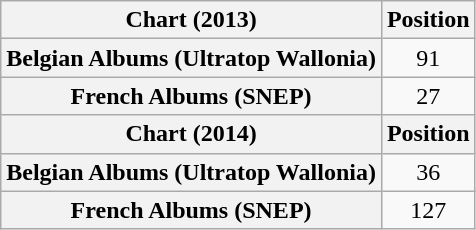<table class="wikitable sortable plainrowheaders" style="text-align:center">
<tr>
<th scope="col">Chart (2013)</th>
<th scope="col">Position</th>
</tr>
<tr>
<th scope="row">Belgian Albums (Ultratop Wallonia)</th>
<td>91</td>
</tr>
<tr>
<th scope="row">French Albums (SNEP)</th>
<td>27</td>
</tr>
<tr>
<th scope="col">Chart (2014)</th>
<th scope="col">Position</th>
</tr>
<tr>
<th scope="row">Belgian Albums (Ultratop Wallonia)</th>
<td>36</td>
</tr>
<tr>
<th scope="row">French Albums (SNEP)</th>
<td>127</td>
</tr>
</table>
